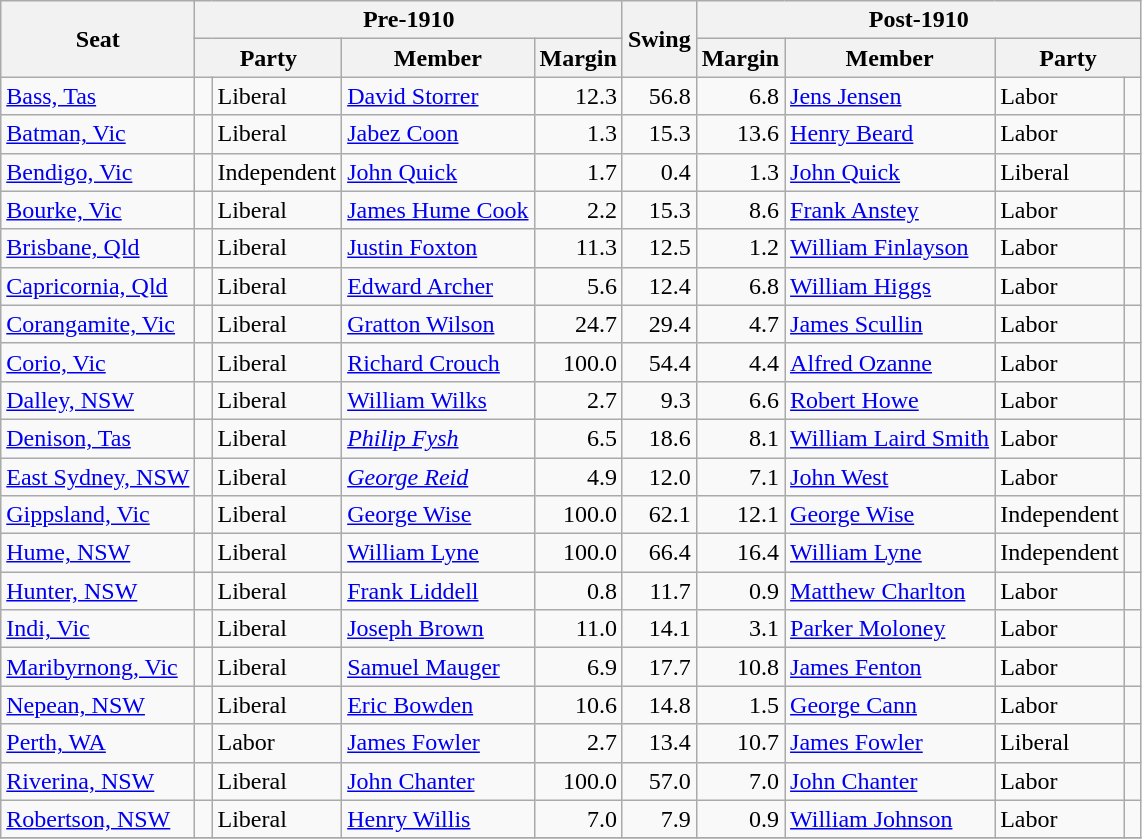<table class="wikitable">
<tr>
<th rowspan="2">Seat</th>
<th colspan="4">Pre-1910</th>
<th rowspan="2">Swing</th>
<th colspan="4">Post-1910</th>
</tr>
<tr>
<th colspan="2">Party</th>
<th>Member</th>
<th>Margin</th>
<th>Margin</th>
<th>Member</th>
<th colspan="2">Party</th>
</tr>
<tr>
<td><a href='#'>Bass, Tas</a></td>
<td> </td>
<td>Liberal</td>
<td><a href='#'>David Storrer</a></td>
<td style="text-align:right;">12.3</td>
<td style="text-align:right;">56.8</td>
<td style="text-align:right;">6.8</td>
<td><a href='#'>Jens Jensen</a></td>
<td>Labor</td>
<td> </td>
</tr>
<tr>
<td><a href='#'>Batman, Vic</a></td>
<td> </td>
<td>Liberal</td>
<td><a href='#'>Jabez Coon</a></td>
<td style="text-align:right;">1.3</td>
<td style="text-align:right;">15.3</td>
<td style="text-align:right;">13.6</td>
<td><a href='#'>Henry Beard</a></td>
<td>Labor</td>
<td> </td>
</tr>
<tr>
<td><a href='#'>Bendigo, Vic</a></td>
<td> </td>
<td>Independent</td>
<td><a href='#'>John Quick</a></td>
<td style="text-align:right;">1.7</td>
<td style="text-align:right;">0.4</td>
<td style="text-align:right;">1.3</td>
<td><a href='#'>John Quick</a></td>
<td>Liberal</td>
<td> </td>
</tr>
<tr>
<td><a href='#'>Bourke, Vic</a></td>
<td> </td>
<td>Liberal</td>
<td><a href='#'>James Hume Cook</a></td>
<td style="text-align:right;">2.2</td>
<td style="text-align:right;">15.3</td>
<td style="text-align:right;">8.6</td>
<td><a href='#'>Frank Anstey</a></td>
<td>Labor</td>
<td> </td>
</tr>
<tr>
<td><a href='#'>Brisbane, Qld</a></td>
<td> </td>
<td>Liberal</td>
<td><a href='#'>Justin Foxton</a></td>
<td style="text-align:right;">11.3</td>
<td style="text-align:right;">12.5</td>
<td style="text-align:right;">1.2</td>
<td><a href='#'>William Finlayson</a></td>
<td>Labor</td>
<td> </td>
</tr>
<tr>
<td><a href='#'>Capricornia, Qld</a></td>
<td> </td>
<td>Liberal</td>
<td><a href='#'>Edward Archer</a></td>
<td style="text-align:right;">5.6</td>
<td style="text-align:right;">12.4</td>
<td style="text-align:right;">6.8</td>
<td><a href='#'>William Higgs</a></td>
<td>Labor</td>
<td> </td>
</tr>
<tr>
<td><a href='#'>Corangamite, Vic</a></td>
<td> </td>
<td>Liberal</td>
<td><a href='#'>Gratton Wilson</a></td>
<td style="text-align:right;">24.7</td>
<td style="text-align:right;">29.4</td>
<td style="text-align:right;">4.7</td>
<td><a href='#'>James Scullin</a></td>
<td>Labor</td>
<td> </td>
</tr>
<tr>
<td><a href='#'>Corio, Vic</a></td>
<td> </td>
<td>Liberal</td>
<td><a href='#'>Richard Crouch</a></td>
<td style="text-align:right;">100.0</td>
<td style="text-align:right;">54.4</td>
<td style="text-align:right;">4.4</td>
<td><a href='#'>Alfred Ozanne</a></td>
<td>Labor</td>
<td> </td>
</tr>
<tr>
<td><a href='#'>Dalley, NSW</a></td>
<td> </td>
<td>Liberal</td>
<td><a href='#'>William Wilks</a></td>
<td style="text-align:right;">2.7</td>
<td style="text-align:right;">9.3</td>
<td style="text-align:right;">6.6</td>
<td><a href='#'>Robert Howe</a></td>
<td>Labor</td>
<td> </td>
</tr>
<tr>
<td><a href='#'>Denison, Tas</a></td>
<td> </td>
<td>Liberal</td>
<td><em><a href='#'>Philip Fysh</a></em></td>
<td style="text-align:right;">6.5</td>
<td style="text-align:right;">18.6</td>
<td style="text-align:right;">8.1</td>
<td><a href='#'>William Laird Smith</a></td>
<td>Labor</td>
<td> </td>
</tr>
<tr>
<td><a href='#'>East Sydney, NSW</a></td>
<td> </td>
<td>Liberal</td>
<td><em><a href='#'>George Reid</a></em></td>
<td style="text-align:right;">4.9</td>
<td style="text-align:right;">12.0</td>
<td style="text-align:right;">7.1</td>
<td><a href='#'>John West</a></td>
<td>Labor</td>
<td> </td>
</tr>
<tr>
<td><a href='#'>Gippsland, Vic</a></td>
<td> </td>
<td>Liberal</td>
<td><a href='#'>George Wise</a></td>
<td style="text-align:right;">100.0</td>
<td style="text-align:right;">62.1</td>
<td style="text-align:right;">12.1</td>
<td><a href='#'>George Wise</a></td>
<td>Independent</td>
<td> </td>
</tr>
<tr>
<td><a href='#'>Hume, NSW</a></td>
<td> </td>
<td>Liberal</td>
<td><a href='#'>William Lyne</a></td>
<td style="text-align:right;">100.0</td>
<td style="text-align:right;">66.4</td>
<td style="text-align:right;">16.4</td>
<td><a href='#'>William Lyne</a></td>
<td>Independent</td>
<td> </td>
</tr>
<tr>
<td><a href='#'>Hunter, NSW</a></td>
<td> </td>
<td>Liberal</td>
<td><a href='#'>Frank Liddell</a></td>
<td style="text-align:right;">0.8</td>
<td style="text-align:right;">11.7</td>
<td style="text-align:right;">0.9</td>
<td><a href='#'>Matthew Charlton</a></td>
<td>Labor</td>
<td> </td>
</tr>
<tr>
<td><a href='#'>Indi, Vic</a></td>
<td> </td>
<td>Liberal</td>
<td><a href='#'>Joseph Brown</a></td>
<td style="text-align:right;">11.0</td>
<td style="text-align:right;">14.1</td>
<td style="text-align:right;">3.1</td>
<td><a href='#'>Parker Moloney</a></td>
<td>Labor</td>
<td> </td>
</tr>
<tr>
<td><a href='#'>Maribyrnong, Vic</a></td>
<td> </td>
<td>Liberal</td>
<td><a href='#'>Samuel Mauger</a></td>
<td style="text-align:right;">6.9</td>
<td style="text-align:right;">17.7</td>
<td style="text-align:right;">10.8</td>
<td><a href='#'>James Fenton</a></td>
<td>Labor</td>
<td> </td>
</tr>
<tr>
<td><a href='#'>Nepean, NSW</a></td>
<td> </td>
<td>Liberal</td>
<td><a href='#'>Eric Bowden</a></td>
<td style="text-align:right;">10.6</td>
<td style="text-align:right;">14.8</td>
<td style="text-align:right;">1.5</td>
<td><a href='#'>George Cann</a></td>
<td>Labor</td>
<td> </td>
</tr>
<tr>
<td><a href='#'>Perth, WA</a></td>
<td> </td>
<td>Labor</td>
<td><a href='#'>James Fowler</a></td>
<td style="text-align:right;">2.7</td>
<td style="text-align:right;">13.4</td>
<td style="text-align:right;">10.7</td>
<td><a href='#'>James Fowler</a></td>
<td>Liberal</td>
<td> </td>
</tr>
<tr>
<td><a href='#'>Riverina, NSW</a></td>
<td> </td>
<td>Liberal</td>
<td><a href='#'>John Chanter</a></td>
<td style="text-align:right;">100.0</td>
<td style="text-align:right;">57.0</td>
<td style="text-align:right;">7.0</td>
<td><a href='#'>John Chanter</a></td>
<td>Labor</td>
<td> </td>
</tr>
<tr>
<td><a href='#'>Robertson, NSW</a></td>
<td> </td>
<td>Liberal</td>
<td><a href='#'>Henry Willis</a></td>
<td style="text-align:right;">7.0</td>
<td style="text-align:right;">7.9</td>
<td style="text-align:right;">0.9</td>
<td><a href='#'>William Johnson</a></td>
<td>Labor</td>
<td> </td>
</tr>
<tr>
</tr>
</table>
